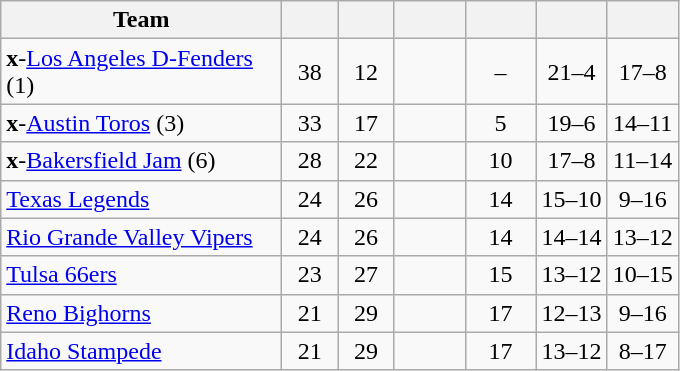<table class="wikitable" style="text-align:center">
<tr>
<th style="width:180px">Team</th>
<th style="width:30px"></th>
<th style="width:30px"></th>
<th style="width:40px"></th>
<th style="width:40px"></th>
<th style="width:40px"></th>
<th style="width:40px"></th>
</tr>
<tr>
<td align=left><strong>x</strong>-<a href='#'>Los Angeles D-Fenders</a> (1)</td>
<td>38</td>
<td>12</td>
<td></td>
<td>–</td>
<td>21–4</td>
<td>17–8</td>
</tr>
<tr>
<td align=left><strong>x</strong>-<a href='#'>Austin Toros</a> (3)</td>
<td>33</td>
<td>17</td>
<td></td>
<td>5</td>
<td>19–6</td>
<td>14–11</td>
</tr>
<tr>
<td align=left><strong>x</strong>-<a href='#'>Bakersfield Jam</a> (6)</td>
<td>28</td>
<td>22</td>
<td></td>
<td>10</td>
<td>17–8</td>
<td>11–14</td>
</tr>
<tr>
<td align=left><a href='#'>Texas Legends</a></td>
<td>24</td>
<td>26</td>
<td></td>
<td>14</td>
<td>15–10</td>
<td>9–16</td>
</tr>
<tr>
<td align=left><a href='#'>Rio Grande Valley Vipers</a></td>
<td>24</td>
<td>26</td>
<td></td>
<td>14</td>
<td>14–14</td>
<td>13–12</td>
</tr>
<tr>
<td align=left><a href='#'>Tulsa 66ers</a></td>
<td>23</td>
<td>27</td>
<td></td>
<td>15</td>
<td>13–12</td>
<td>10–15</td>
</tr>
<tr>
<td align=left><a href='#'>Reno Bighorns</a></td>
<td>21</td>
<td>29</td>
<td></td>
<td>17</td>
<td>12–13</td>
<td>9–16</td>
</tr>
<tr>
<td align=left><a href='#'>Idaho Stampede</a></td>
<td>21</td>
<td>29</td>
<td></td>
<td>17</td>
<td>13–12</td>
<td>8–17</td>
</tr>
</table>
